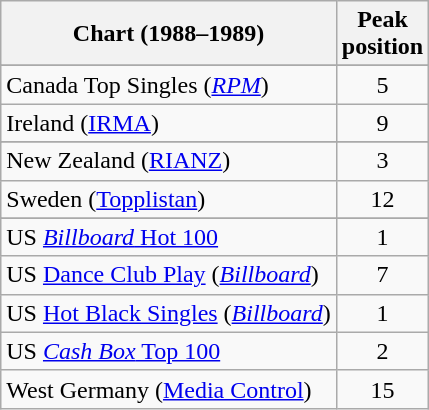<table class="wikitable sortable">
<tr>
<th>Chart (1988–1989)</th>
<th>Peak<br>position</th>
</tr>
<tr>
</tr>
<tr>
</tr>
<tr>
<td>Canada Top Singles (<em><a href='#'>RPM</a></em>)</td>
<td align="center">5</td>
</tr>
<tr>
<td>Ireland (<a href='#'>IRMA</a>)</td>
<td align="center">9</td>
</tr>
<tr>
</tr>
<tr>
</tr>
<tr>
<td>New Zealand (<a href='#'>RIANZ</a>)</td>
<td align="center">3</td>
</tr>
<tr>
<td>Sweden (<a href='#'>Topplistan</a>)</td>
<td align="center">12</td>
</tr>
<tr>
</tr>
<tr>
<td>US <a href='#'><em>Billboard</em> Hot 100</a></td>
<td align="center">1</td>
</tr>
<tr>
<td>US <a href='#'>Dance Club Play</a> (<em><a href='#'>Billboard</a></em>)</td>
<td align="center">7</td>
</tr>
<tr>
<td>US <a href='#'>Hot Black Singles</a> (<em><a href='#'>Billboard</a></em>)</td>
<td align="center">1</td>
</tr>
<tr>
<td>US <a href='#'><em>Cash Box</em> Top 100</a></td>
<td style="text-align:center;">2</td>
</tr>
<tr>
<td>West Germany (<a href='#'>Media Control</a>)</td>
<td align="center">15</td>
</tr>
</table>
